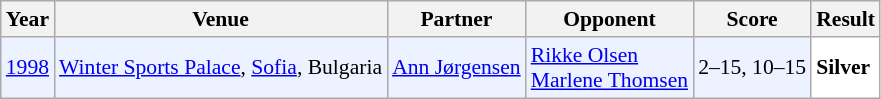<table class="sortable wikitable" style="font-size: 90%;">
<tr>
<th>Year</th>
<th>Venue</th>
<th>Partner</th>
<th>Opponent</th>
<th>Score</th>
<th>Result</th>
</tr>
<tr style="background:#ECF2FF">
<td align="center"><a href='#'>1998</a></td>
<td align="left"><a href='#'>Winter Sports Palace</a>, <a href='#'>Sofia</a>, Bulgaria</td>
<td align="left"> <a href='#'>Ann Jørgensen</a></td>
<td align="left"> <a href='#'>Rikke Olsen</a> <br>  <a href='#'>Marlene Thomsen</a></td>
<td align="left">2–15, 10–15</td>
<td style="text-align:left; background:white"> <strong>Silver</strong></td>
</tr>
</table>
